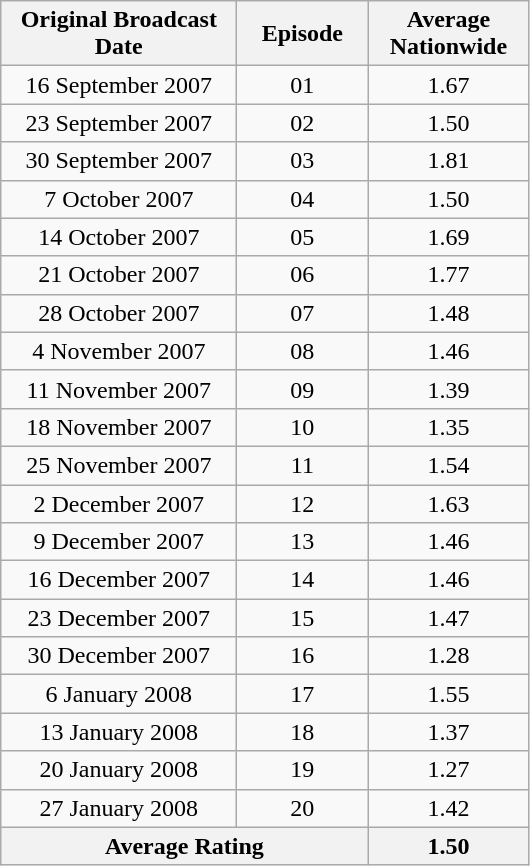<table class="wikitable" style="text-align:center">
<tr>
<th width=150>Original Broadcast Date</th>
<th width=80>Episode</th>
<th width=100>Average Nationwide</th>
</tr>
<tr>
<td>16 September 2007</td>
<td>01</td>
<td>1.67</td>
</tr>
<tr>
<td>23 September 2007</td>
<td>02</td>
<td>1.50</td>
</tr>
<tr>
<td>30 September 2007</td>
<td>03</td>
<td><span>1.81</span></td>
</tr>
<tr>
<td>7 October 2007</td>
<td>04</td>
<td>1.50</td>
</tr>
<tr>
<td>14 October 2007</td>
<td>05</td>
<td>1.69</td>
</tr>
<tr>
<td>21 October 2007</td>
<td>06</td>
<td>1.77</td>
</tr>
<tr>
<td>28 October 2007</td>
<td>07</td>
<td>1.48</td>
</tr>
<tr>
<td>4 November 2007</td>
<td>08</td>
<td>1.46</td>
</tr>
<tr>
<td>11 November 2007</td>
<td>09</td>
<td>1.39</td>
</tr>
<tr>
<td>18 November 2007</td>
<td>10</td>
<td>1.35</td>
</tr>
<tr>
<td>25 November 2007</td>
<td>11</td>
<td>1.54</td>
</tr>
<tr>
<td>2 December 2007</td>
<td>12</td>
<td>1.63</td>
</tr>
<tr>
<td>9 December 2007</td>
<td>13</td>
<td>1.46</td>
</tr>
<tr>
<td>16 December 2007</td>
<td>14</td>
<td>1.46</td>
</tr>
<tr>
<td>23 December 2007</td>
<td>15</td>
<td>1.47</td>
</tr>
<tr>
<td>30 December 2007</td>
<td>16</td>
<td>1.28</td>
</tr>
<tr>
<td>6 January 2008</td>
<td>17</td>
<td>1.55</td>
</tr>
<tr>
<td>13 January 2008</td>
<td>18</td>
<td>1.37</td>
</tr>
<tr>
<td>20 January 2008</td>
<td>19</td>
<td><span>1.27</span></td>
</tr>
<tr>
<td>27 January 2008</td>
<td>20</td>
<td>1.42</td>
</tr>
<tr>
<th colspan=2>Average Rating</th>
<th>1.50</th>
</tr>
</table>
